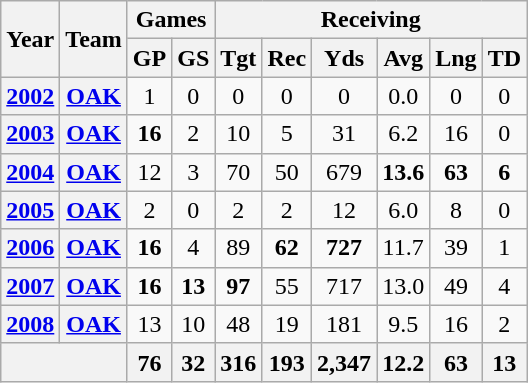<table class="wikitable" style="text-align:center">
<tr>
<th rowspan="2">Year</th>
<th rowspan="2">Team</th>
<th colspan="2">Games</th>
<th colspan="6">Receiving</th>
</tr>
<tr>
<th>GP</th>
<th>GS</th>
<th>Tgt</th>
<th>Rec</th>
<th>Yds</th>
<th>Avg</th>
<th>Lng</th>
<th>TD</th>
</tr>
<tr>
<th><a href='#'>2002</a></th>
<th><a href='#'>OAK</a></th>
<td>1</td>
<td>0</td>
<td>0</td>
<td>0</td>
<td>0</td>
<td>0.0</td>
<td>0</td>
<td>0</td>
</tr>
<tr>
<th><a href='#'>2003</a></th>
<th><a href='#'>OAK</a></th>
<td><strong>16</strong></td>
<td>2</td>
<td>10</td>
<td>5</td>
<td>31</td>
<td>6.2</td>
<td>16</td>
<td>0</td>
</tr>
<tr>
<th><a href='#'>2004</a></th>
<th><a href='#'>OAK</a></th>
<td>12</td>
<td>3</td>
<td>70</td>
<td>50</td>
<td>679</td>
<td><strong>13.6</strong></td>
<td><strong>63</strong></td>
<td><strong>6</strong></td>
</tr>
<tr>
<th><a href='#'>2005</a></th>
<th><a href='#'>OAK</a></th>
<td>2</td>
<td>0</td>
<td>2</td>
<td>2</td>
<td>12</td>
<td>6.0</td>
<td>8</td>
<td>0</td>
</tr>
<tr>
<th><a href='#'>2006</a></th>
<th><a href='#'>OAK</a></th>
<td><strong>16</strong></td>
<td>4</td>
<td>89</td>
<td><strong>62</strong></td>
<td><strong>727</strong></td>
<td>11.7</td>
<td>39</td>
<td>1</td>
</tr>
<tr>
<th><a href='#'>2007</a></th>
<th><a href='#'>OAK</a></th>
<td><strong>16</strong></td>
<td><strong>13</strong></td>
<td><strong>97</strong></td>
<td>55</td>
<td>717</td>
<td>13.0</td>
<td>49</td>
<td>4</td>
</tr>
<tr>
<th><a href='#'>2008</a></th>
<th><a href='#'>OAK</a></th>
<td>13</td>
<td>10</td>
<td>48</td>
<td>19</td>
<td>181</td>
<td>9.5</td>
<td>16</td>
<td>2</td>
</tr>
<tr>
<th colspan="2"></th>
<th>76</th>
<th>32</th>
<th>316</th>
<th>193</th>
<th>2,347</th>
<th>12.2</th>
<th>63</th>
<th>13</th>
</tr>
</table>
